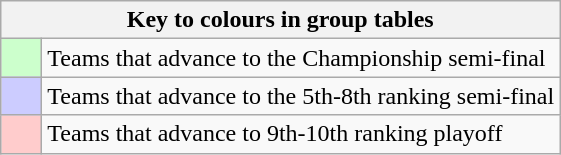<table class="wikitable" style="text-align: center;">
<tr>
<th colspan=2>Key to colours in group tables</th>
</tr>
<tr>
<td style="background:#ccffcc; width:20px;"></td>
<td align=left>Teams that advance to the Championship semi-final</td>
</tr>
<tr>
<td style="background:#ccccff; width:20px;"></td>
<td align=left>Teams that advance to the 5th-8th ranking semi-final</td>
</tr>
<tr>
<td style="background:#ffcccc; width:20px;"></td>
<td align=left>Teams that advance to 9th-10th ranking playoff</td>
</tr>
</table>
